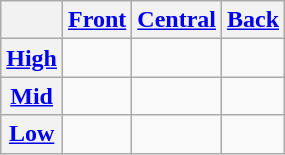<table class="wikitable" style="text-align:center">
<tr>
<th></th>
<th><a href='#'>Front</a></th>
<th><a href='#'>Central</a></th>
<th><a href='#'>Back</a></th>
</tr>
<tr>
<th><a href='#'>High</a></th>
<td></td>
<td></td>
<td></td>
</tr>
<tr>
<th><a href='#'>Mid</a></th>
<td></td>
<td></td>
<td></td>
</tr>
<tr>
<th><a href='#'>Low</a></th>
<td></td>
<td></td>
<td></td>
</tr>
</table>
